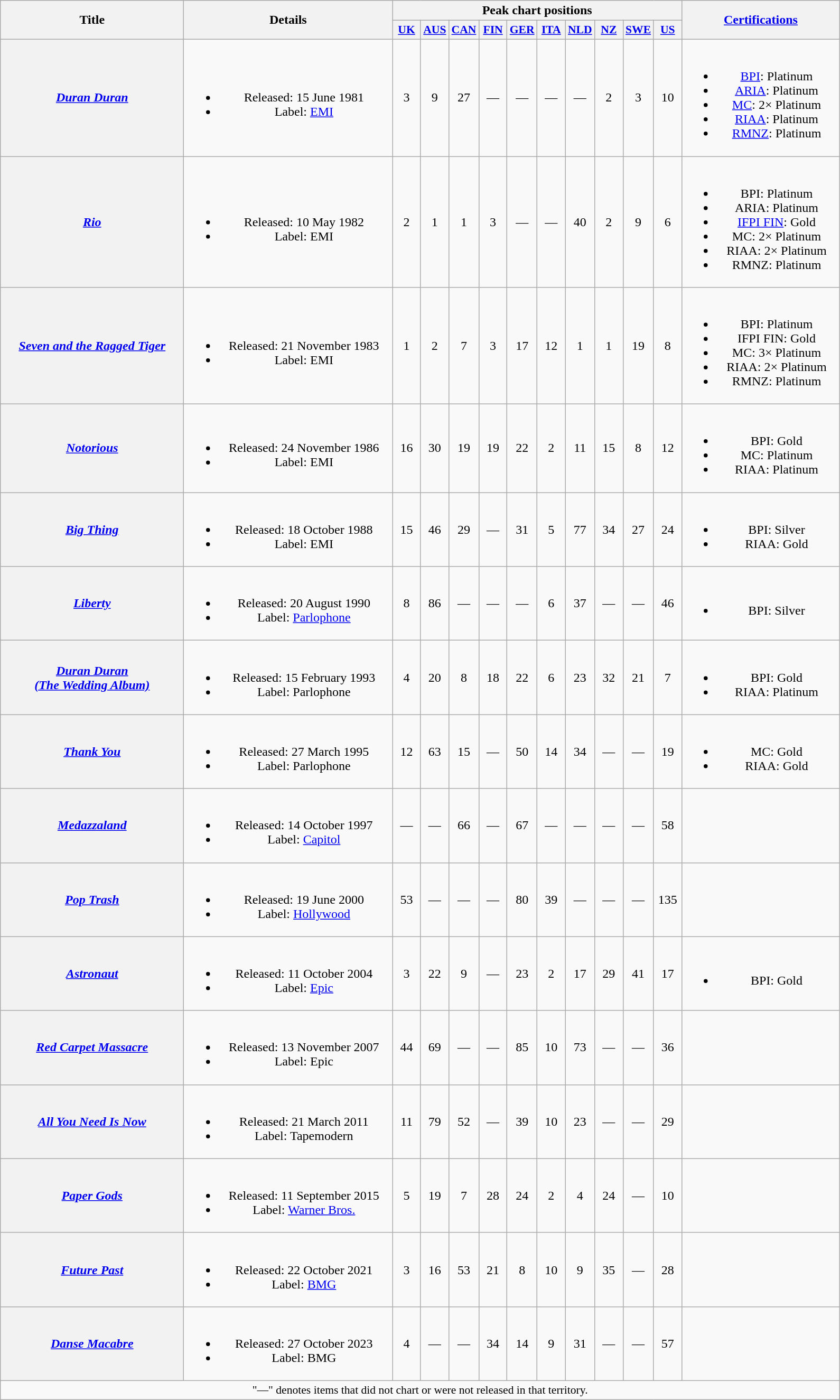<table class="wikitable plainrowheaders" style="text-align:center;">
<tr>
<th scope="col" rowspan="2" style="width:14em;">Title</th>
<th scope="col" rowspan="2" style="width:16em;">Details</th>
<th scope="col" colspan="10">Peak chart positions</th>
<th scope="col" rowspan="2" style="width:12em;"><a href='#'>Certifications</a></th>
</tr>
<tr>
<th scope="col" style="width:2em;font-size:90%;"><a href='#'>UK</a><br></th>
<th scope="col" style="width:2em;font-size:90%;"><a href='#'>AUS</a><br></th>
<th style="width:2em;font-size:90%;"><a href='#'>CAN</a><br></th>
<th scope="col" style="width:2em;font-size:90%;"><a href='#'>FIN</a><br></th>
<th scope="col" style="width:2em;font-size:90%;"><a href='#'>GER</a><br></th>
<th scope="col" style="width:2em;font-size:90%;"><a href='#'>ITA</a><br></th>
<th scope="col" style="width:2em;font-size:90%;"><a href='#'>NLD</a><br></th>
<th scope="col" style="width:2em;font-size:90%;"><a href='#'>NZ</a><br></th>
<th scope="col" style="width:2em;font-size:90%;"><a href='#'>SWE</a><br></th>
<th scope="col" style="width:2em;font-size:90%;"><a href='#'>US</a><br></th>
</tr>
<tr>
<th scope="row"><em><a href='#'>Duran Duran</a></em></th>
<td><br><ul><li>Released: 15 June 1981</li><li>Label: <a href='#'>EMI</a></li></ul></td>
<td>3</td>
<td>9</td>
<td>27</td>
<td>—</td>
<td>—</td>
<td>—</td>
<td>—</td>
<td>2</td>
<td>3</td>
<td>10</td>
<td><br><ul><li><a href='#'>BPI</a>: Platinum</li><li><a href='#'>ARIA</a>: Platinum</li><li><a href='#'>MC</a>: 2× Platinum</li><li><a href='#'>RIAA</a>: Platinum</li><li><a href='#'>RMNZ</a>: Platinum</li></ul></td>
</tr>
<tr>
<th scope="row"><em><a href='#'>Rio</a></em></th>
<td><br><ul><li>Released: 10 May 1982</li><li>Label: EMI</li></ul></td>
<td>2</td>
<td>1</td>
<td>1</td>
<td>3</td>
<td>—</td>
<td>—</td>
<td>40</td>
<td>2</td>
<td>9</td>
<td>6</td>
<td><br><ul><li>BPI: Platinum</li><li>ARIA: Platinum</li><li><a href='#'>IFPI FIN</a>: Gold</li><li>MC: 2× Platinum</li><li>RIAA: 2× Platinum</li><li>RMNZ: Platinum</li></ul></td>
</tr>
<tr>
<th scope="row"><em><a href='#'>Seven and the Ragged Tiger</a></em></th>
<td><br><ul><li>Released: 21 November 1983</li><li>Label: EMI</li></ul></td>
<td>1</td>
<td>2</td>
<td>7</td>
<td>3</td>
<td>17</td>
<td>12</td>
<td>1</td>
<td>1</td>
<td>19</td>
<td>8</td>
<td><br><ul><li>BPI: Platinum</li><li>IFPI FIN: Gold</li><li>MC: 3× Platinum</li><li>RIAA: 2× Platinum</li><li>RMNZ: Platinum</li></ul></td>
</tr>
<tr>
<th scope="row"><em><a href='#'>Notorious</a></em></th>
<td><br><ul><li>Released: 24 November 1986</li><li>Label: EMI</li></ul></td>
<td>16</td>
<td>30</td>
<td>19</td>
<td>19</td>
<td>22</td>
<td>2</td>
<td>11</td>
<td>15</td>
<td>8</td>
<td>12</td>
<td><br><ul><li>BPI: Gold</li><li>MC: Platinum</li><li>RIAA: Platinum</li></ul></td>
</tr>
<tr>
<th scope="row"><em><a href='#'>Big Thing</a></em></th>
<td><br><ul><li>Released: 18 October 1988</li><li>Label: EMI</li></ul></td>
<td>15</td>
<td>46</td>
<td>29</td>
<td>—</td>
<td>31</td>
<td>5</td>
<td>77</td>
<td>34</td>
<td>27</td>
<td>24</td>
<td><br><ul><li>BPI: Silver</li><li>RIAA: Gold</li></ul></td>
</tr>
<tr>
<th scope="row"><em><a href='#'>Liberty</a></em></th>
<td><br><ul><li>Released: 20 August 1990</li><li>Label: <a href='#'>Parlophone</a></li></ul></td>
<td>8</td>
<td>86</td>
<td>—</td>
<td>—</td>
<td>—</td>
<td>6</td>
<td>37</td>
<td>—</td>
<td>—</td>
<td>46</td>
<td><br><ul><li>BPI: Silver</li></ul></td>
</tr>
<tr>
<th scope="row"><em><a href='#'>Duran Duran<br>(The Wedding Album)</a></em></th>
<td><br><ul><li>Released: 15 February 1993</li><li>Label: Parlophone</li></ul></td>
<td>4</td>
<td>20</td>
<td>8</td>
<td>18</td>
<td>22</td>
<td>6</td>
<td>23</td>
<td>32</td>
<td>21</td>
<td>7</td>
<td><br><ul><li>BPI: Gold</li><li>RIAA: Platinum</li></ul></td>
</tr>
<tr>
<th scope="row"><em><a href='#'>Thank You</a></em></th>
<td><br><ul><li>Released: 27 March 1995</li><li>Label: Parlophone</li></ul></td>
<td>12</td>
<td>63</td>
<td>15</td>
<td>—</td>
<td>50</td>
<td>14</td>
<td>34</td>
<td>—</td>
<td>—</td>
<td>19</td>
<td><br><ul><li>MC: Gold</li><li>RIAA: Gold</li></ul></td>
</tr>
<tr>
<th scope="row"><em><a href='#'>Medazzaland</a></em></th>
<td><br><ul><li>Released: 14 October 1997</li><li>Label: <a href='#'>Capitol</a></li></ul></td>
<td>—</td>
<td>—</td>
<td>66</td>
<td>—</td>
<td>67</td>
<td>—</td>
<td>—</td>
<td>—</td>
<td>—</td>
<td>58</td>
<td></td>
</tr>
<tr>
<th scope="row"><em><a href='#'>Pop Trash</a></em></th>
<td><br><ul><li>Released: 19 June 2000</li><li>Label: <a href='#'>Hollywood</a></li></ul></td>
<td>53</td>
<td>—</td>
<td>—</td>
<td>—</td>
<td>80</td>
<td>39</td>
<td>—</td>
<td>—</td>
<td>—</td>
<td>135</td>
<td></td>
</tr>
<tr>
<th scope="row"><em><a href='#'>Astronaut</a></em></th>
<td><br><ul><li>Released: 11 October 2004</li><li>Label: <a href='#'>Epic</a></li></ul></td>
<td>3</td>
<td>22</td>
<td>9</td>
<td>—</td>
<td>23</td>
<td>2</td>
<td>17</td>
<td>29</td>
<td>41</td>
<td>17</td>
<td><br><ul><li>BPI: Gold</li></ul></td>
</tr>
<tr>
<th scope="row"><em><a href='#'>Red Carpet Massacre</a></em></th>
<td><br><ul><li>Released: 13 November 2007</li><li>Label: Epic</li></ul></td>
<td>44</td>
<td>69</td>
<td>—</td>
<td>—</td>
<td>85</td>
<td>10</td>
<td>73</td>
<td>—</td>
<td>—</td>
<td>36</td>
<td></td>
</tr>
<tr>
<th scope="row"><em><a href='#'>All You Need Is Now</a></em></th>
<td><br><ul><li>Released: 21 March 2011</li><li>Label: Tapemodern</li></ul></td>
<td>11</td>
<td>79</td>
<td>52</td>
<td>—</td>
<td>39</td>
<td>10</td>
<td>23</td>
<td>—</td>
<td>—</td>
<td>29</td>
<td></td>
</tr>
<tr>
<th scope="row"><em><a href='#'>Paper Gods</a></em></th>
<td><br><ul><li>Released: 11 September 2015</li><li>Label: <a href='#'>Warner Bros.</a></li></ul></td>
<td>5</td>
<td>19</td>
<td>7</td>
<td>28</td>
<td>24</td>
<td>2</td>
<td>4</td>
<td>24</td>
<td>—</td>
<td>10</td>
<td></td>
</tr>
<tr>
<th scope="row"><em><a href='#'>Future Past</a></em></th>
<td><br><ul><li>Released: 22 October 2021</li><li>Label: <a href='#'>BMG</a></li></ul></td>
<td>3</td>
<td>16</td>
<td>53</td>
<td>21</td>
<td>8</td>
<td>10</td>
<td>9</td>
<td>35</td>
<td>—</td>
<td>28</td>
<td></td>
</tr>
<tr>
<th scope="row"><em><a href='#'>Danse Macabre</a></em></th>
<td><br><ul><li>Released: 27 October 2023</li><li>Label: BMG</li></ul></td>
<td>4</td>
<td>—</td>
<td>—</td>
<td>34</td>
<td>14</td>
<td>9</td>
<td>31</td>
<td>—</td>
<td>—</td>
<td>57</td>
<td></td>
</tr>
<tr>
<td colspan="15" style="font-size:90%">"—" denotes items that did not chart or were not released in that territory.</td>
</tr>
</table>
